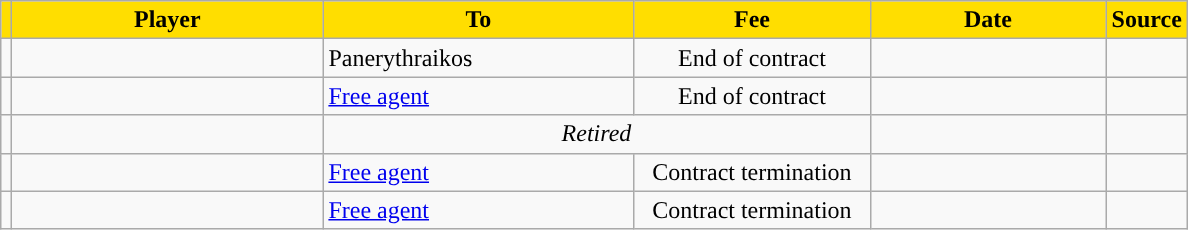<table class="wikitable sortable">
<tr>
<th style="background:#FFDE00"></th>
<th width=200 style="background:#FFDE00">Player</th>
<th width=200 style="background:#FFDE00">To</th>
<th width=150 style="background:#FFDE00">Fee</th>
<th width=150 style="background:#FFDE00">Date</th>
<th style="background:#FFDE00">Source</th>
</tr>
<tr>
<td align=center></td>
<td></td>
<td> Panerythraikos</td>
<td align=center>End of contract</td>
<td align=center></td>
<td align=center></td>
</tr>
<tr>
<td align=center></td>
<td></td>
<td><a href='#'>Free agent</a></td>
<td align=center>End of contract</td>
<td align=center></td>
<td align=center></td>
</tr>
<tr>
<td align=center></td>
<td></td>
<td align=center colspan=2><em>Retired</em></td>
<td align=center></td>
<td align=center></td>
</tr>
<tr>
<td align=center></td>
<td></td>
<td><a href='#'>Free agent</a></td>
<td align=center>Contract termination</td>
<td align=center></td>
<td align=center></td>
</tr>
<tr>
<td align=center></td>
<td></td>
<td><a href='#'>Free agent</a></td>
<td align=center>Contract termination</td>
<td align=center></td>
<td align=center></td>
</tr>
</table>
